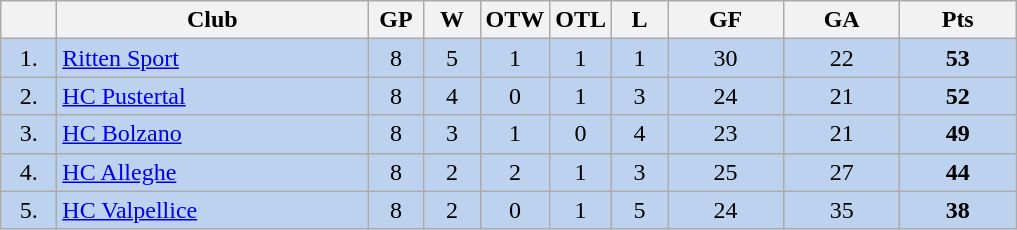<table class="wikitable">
<tr>
<th width="30"></th>
<th width="200">Club</th>
<th width="30">GP</th>
<th width="30">W</th>
<th width="30">OTW</th>
<th width="30">OTL</th>
<th width="30">L</th>
<th width="70">GF</th>
<th width="70">GA</th>
<th width="70">Pts</th>
</tr>
<tr bgcolor="#BCD2EE" align="center">
<td>1.</td>
<td align="left"><a href='#'>Ritten Sport</a></td>
<td>8</td>
<td>5</td>
<td>1</td>
<td>1</td>
<td>1</td>
<td>30</td>
<td>22</td>
<td><strong>53</strong></td>
</tr>
<tr bgcolor="#BCD2EE" align="center">
<td>2.</td>
<td align="left"><a href='#'>HC Pustertal</a></td>
<td>8</td>
<td>4</td>
<td>0</td>
<td>1</td>
<td>3</td>
<td>24</td>
<td>21</td>
<td><strong>52</strong></td>
</tr>
<tr bgcolor="#BCD2EE" align="center">
<td>3.</td>
<td align="left"><a href='#'>HC Bolzano</a></td>
<td>8</td>
<td>3</td>
<td>1</td>
<td>0</td>
<td>4</td>
<td>23</td>
<td>21</td>
<td><strong>49</strong></td>
</tr>
<tr bgcolor="#BCD2EE" align="center">
<td>4.</td>
<td align="left"><a href='#'>HC Alleghe</a></td>
<td>8</td>
<td>2</td>
<td>2</td>
<td>1</td>
<td>3</td>
<td>25</td>
<td>27</td>
<td><strong>44</strong></td>
</tr>
<tr bgcolor="#BCD2EE" align="center">
<td>5.</td>
<td align="left"><a href='#'>HC Valpellice</a></td>
<td>8</td>
<td>2</td>
<td>0</td>
<td>1</td>
<td>5</td>
<td>24</td>
<td>35</td>
<td><strong>38</strong></td>
</tr>
</table>
